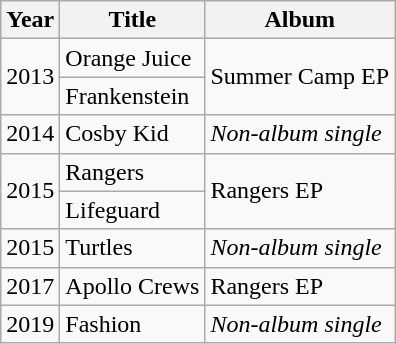<table class="wikitable">
<tr>
<th>Year</th>
<th>Title</th>
<th>Album</th>
</tr>
<tr>
<td rowspan="2">2013</td>
<td>Orange Juice</td>
<td rowspan="2">Summer Camp EP</td>
</tr>
<tr>
<td>Frankenstein</td>
</tr>
<tr>
<td>2014</td>
<td>Cosby Kid</td>
<td><em>Non-album single</em></td>
</tr>
<tr>
<td rowspan="2">2015</td>
<td>Rangers</td>
<td rowspan="2">Rangers EP</td>
</tr>
<tr>
<td>Lifeguard</td>
</tr>
<tr>
<td>2015</td>
<td>Turtles</td>
<td><em>Non-album single</em></td>
</tr>
<tr>
<td>2017</td>
<td>Apollo Crews</td>
<td>Rangers EP</td>
</tr>
<tr>
<td>2019</td>
<td>Fashion</td>
<td><em>Non-album single</em></td>
</tr>
</table>
